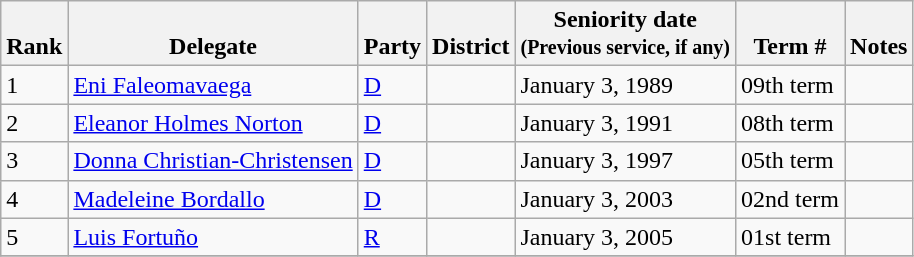<table class="wikitable sortable">
<tr valign=bottom>
<th>Rank</th>
<th>Delegate</th>
<th>Party</th>
<th>District</th>
<th>Seniority date<br><small>(Previous service, if any)</small><br></th>
<th>Term #</th>
<th>Notes</th>
</tr>
<tr>
<td>1</td>
<td><a href='#'>Eni Faleomavaega</a></td>
<td><a href='#'>D</a></td>
<td></td>
<td>January 3, 1989</td>
<td>09th term</td>
<td></td>
</tr>
<tr>
<td>2</td>
<td><a href='#'>Eleanor Holmes Norton</a></td>
<td><a href='#'>D</a></td>
<td></td>
<td>January 3, 1991</td>
<td>08th term</td>
<td></td>
</tr>
<tr>
<td>3</td>
<td><a href='#'>Donna Christian-Christensen</a></td>
<td><a href='#'>D</a></td>
<td></td>
<td>January 3, 1997</td>
<td>05th term</td>
<td></td>
</tr>
<tr>
<td>4</td>
<td><a href='#'>Madeleine Bordallo</a></td>
<td><a href='#'>D</a></td>
<td></td>
<td>January 3, 2003</td>
<td>02nd term</td>
<td></td>
</tr>
<tr>
<td>5</td>
<td><a href='#'>Luis Fortuño</a></td>
<td><a href='#'>R</a></td>
<td></td>
<td>January 3, 2005</td>
<td>01st term</td>
<td></td>
</tr>
<tr>
</tr>
</table>
